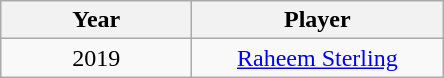<table class="wikitable">
<tr>
<th style="width:120px;">Year</th>
<th style="width:160px;">Player</th>
</tr>
<tr>
<td style="text-align:center;">2019</td>
<td style="text-align:center;"> <a href='#'>Raheem Sterling</a></td>
</tr>
</table>
